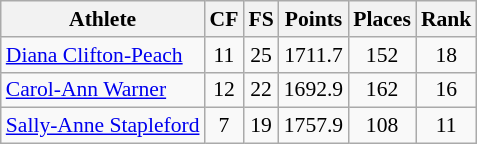<table class="wikitable" border="1" style="font-size:90%">
<tr>
<th>Athlete</th>
<th>CF</th>
<th>FS</th>
<th>Points</th>
<th>Places</th>
<th>Rank</th>
</tr>
<tr align=center>
<td align=left><a href='#'>Diana Clifton-Peach</a></td>
<td>11</td>
<td>25</td>
<td>1711.7</td>
<td>152</td>
<td>18</td>
</tr>
<tr align=center>
<td align=left><a href='#'>Carol-Ann Warner</a></td>
<td>12</td>
<td>22</td>
<td>1692.9</td>
<td>162</td>
<td>16</td>
</tr>
<tr align=center>
<td align=left><a href='#'>Sally-Anne Stapleford</a></td>
<td>7</td>
<td>19</td>
<td>1757.9</td>
<td>108</td>
<td>11</td>
</tr>
</table>
